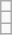<table class="wikitable">
<tr>
<td></td>
</tr>
<tr>
<td></td>
</tr>
<tr>
<td></td>
</tr>
</table>
